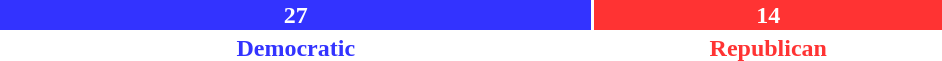<table style="width:50%">
<tr>
<td scope="row" style="background:#33F; width:63.0%; text-align:center; color:white"><strong>27</strong><br></td>
<td style="background:#F33; width:37.0%; text-align:center; color:white"><strong>14</strong></td>
</tr>
<tr>
<td scope="row" style="text-align:center; color:#33F"><strong>Democratic</strong><br></td>
<td style="text-align:center; color:#F33"><strong>Republican</strong></td>
</tr>
</table>
